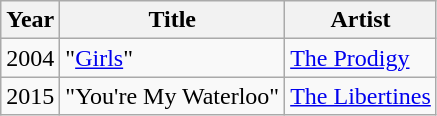<table class="wikitable sortable">
<tr>
<th>Year</th>
<th>Title</th>
<th>Artist</th>
</tr>
<tr>
<td>2004</td>
<td>"<a href='#'>Girls</a>"</td>
<td><a href='#'>The Prodigy</a></td>
</tr>
<tr>
<td>2015</td>
<td>"You're My Waterloo"</td>
<td><a href='#'>The Libertines</a></td>
</tr>
</table>
